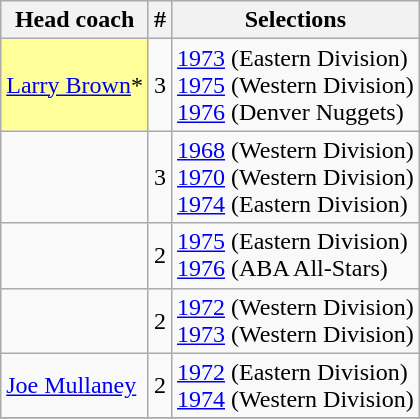<table class="wikitable sortable">
<tr>
<th>Head coach</th>
<th>#</th>
<th>Selections</th>
</tr>
<tr>
<td bgcolor="#FFFF99"><a href='#'>Larry Brown</a>*</td>
<td>3</td>
<td><a href='#'>1973</a> (Eastern Division)<br><a href='#'>1975</a> (Western Division)<br><a href='#'>1976</a> (Denver Nuggets)</td>
</tr>
<tr>
<td></td>
<td>3</td>
<td><a href='#'>1968</a> (Western Division)<br><a href='#'>1970</a> (Western Division)<br><a href='#'>1974</a> (Eastern Division)</td>
</tr>
<tr>
<td></td>
<td>2</td>
<td><a href='#'>1975</a> (Eastern Division)<br><a href='#'>1976</a> (ABA All-Stars)</td>
</tr>
<tr>
<td></td>
<td>2</td>
<td><a href='#'>1972</a> (Western Division)<br><a href='#'>1973</a> (Western Division)</td>
</tr>
<tr>
<td><a href='#'>Joe Mullaney</a></td>
<td>2</td>
<td><a href='#'>1972</a> (Eastern Division)<br><a href='#'>1974</a> (Western Division)</td>
</tr>
<tr>
</tr>
</table>
